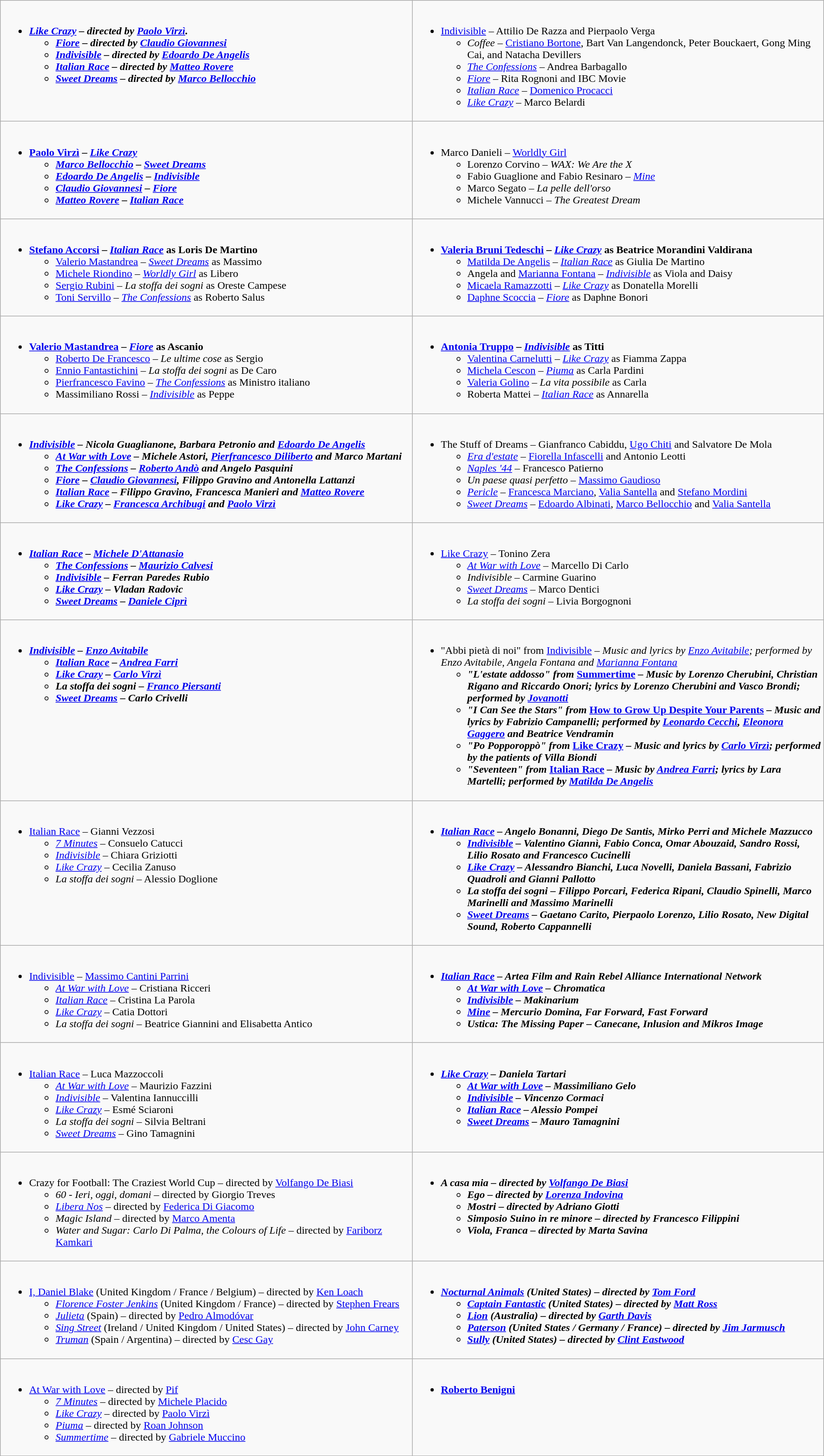<table class="wikitable" role="presentation">
<tr>
<td style="vertical-align:top; width:50%;"><br><ul><li><strong><em><a href='#'>Like Crazy</a><em> – directed by <a href='#'>Paolo Virzì</a><strong>.<ul><li></em><a href='#'>Fiore</a><em> – directed by <a href='#'>Claudio Giovannesi</a></li><li></em><a href='#'>Indivisible</a><em> – directed by <a href='#'>Edoardo De Angelis</a></li><li></em><a href='#'>Italian Race</a><em> – directed by <a href='#'>Matteo Rovere</a></li><li></em><a href='#'>Sweet Dreams</a><em> – directed by <a href='#'>Marco Bellocchio</a></li></ul></li></ul></td>
<td style="vertical-align:top; width:50%;"><br><ul><li></em></strong><a href='#'>Indivisible</a></em> – Attilio De Razza and Pierpaolo Verga</strong><ul><li><em>Coffee</em> – <a href='#'>Cristiano Bortone</a>, Bart Van Langendonck, Peter Bouckaert, Gong Ming Cai, and Natacha Devillers</li><li><em><a href='#'>The Confessions</a></em> – Andrea Barbagallo</li><li><em><a href='#'>Fiore</a></em> – Rita Rognoni and IBC Movie</li><li><em><a href='#'>Italian Race</a></em> – <a href='#'>Domenico Procacci</a></li><li><em><a href='#'>Like Crazy</a></em> – Marco Belardi</li></ul></li></ul></td>
</tr>
<tr>
<td style="vertical-align:top; width:50%;"><br><ul><li><strong><a href='#'>Paolo Virzì</a> – <em><a href='#'>Like Crazy</a><strong><em><ul><li><a href='#'>Marco Bellocchio</a> – </em><a href='#'>Sweet Dreams</a><em></li><li><a href='#'>Edoardo De Angelis</a> – </em><a href='#'>Indivisible</a><em></li><li><a href='#'>Claudio Giovannesi</a> – </em><a href='#'>Fiore</a><em></li><li><a href='#'>Matteo Rovere</a> – </em><a href='#'>Italian Race</a><em></li></ul></li></ul></td>
<td style="vertical-align:top; width:50%;"><br><ul><li></strong>Marco Danieli – </em><a href='#'>Worldly Girl</a></em></strong><ul><li>Lorenzo Corvino – <em>WAX: We Are the X</em></li><li>Fabio Guaglione and Fabio Resinaro – <em><a href='#'>Mine</a></em></li><li>Marco Segato – <em>La pelle dell'orso</em></li><li>Michele Vannucci – <em>The Greatest Dream</em></li></ul></li></ul></td>
</tr>
<tr>
<td style="vertical-align:top; width:50%;"><br><ul><li><strong><a href='#'>Stefano Accorsi</a> – <em><a href='#'>Italian Race</a></em> as Loris De Martino</strong><ul><li><a href='#'>Valerio Mastandrea</a> – <em><a href='#'>Sweet Dreams</a></em> as Massimo</li><li><a href='#'>Michele Riondino</a> – <em><a href='#'>Worldly Girl</a></em> as Libero</li><li><a href='#'>Sergio Rubini</a> – <em>La stoffa dei sogni</em> as Oreste Campese</li><li><a href='#'>Toni Servillo</a> – <em><a href='#'>The Confessions</a></em> as Roberto Salus</li></ul></li></ul></td>
<td style="vertical-align:top; width:50%;"><br><ul><li><strong><a href='#'>Valeria Bruni Tedeschi</a> – <em><a href='#'>Like Crazy</a></em> as Beatrice Morandini Valdirana</strong><ul><li><a href='#'>Matilda De Angelis</a> – <em><a href='#'>Italian Race</a></em> as Giulia De Martino</li><li>Angela and <a href='#'>Marianna Fontana</a> – <em><a href='#'>Indivisible</a></em> as Viola and Daisy</li><li><a href='#'>Micaela Ramazzotti</a> – <em><a href='#'>Like Crazy</a></em> as Donatella Morelli</li><li><a href='#'>Daphne Scoccia</a> – <em><a href='#'>Fiore</a></em> as Daphne Bonori</li></ul></li></ul></td>
</tr>
<tr>
<td style="vertical-align:top; width:50%;"><br><ul><li><strong><a href='#'>Valerio Mastandrea</a> – <em><a href='#'>Fiore</a></em> as Ascanio</strong><ul><li><a href='#'>Roberto De Francesco</a> – <em>Le ultime cose</em> as Sergio</li><li><a href='#'>Ennio Fantastichini</a> – <em>La stoffa dei sogni</em> as De Caro</li><li><a href='#'>Pierfrancesco Favino</a> – <em><a href='#'>The Confessions</a></em> as Ministro italiano</li><li>Massimiliano Rossi – <em><a href='#'>Indivisible</a></em> as Peppe</li></ul></li></ul></td>
<td style="vertical-align:top; width:50%;"><br><ul><li><strong><a href='#'>Antonia Truppo</a> – <em><a href='#'>Indivisible</a></em> as Titti</strong><ul><li><a href='#'>Valentina Carnelutti</a> – <em><a href='#'>Like Crazy</a></em> as Fiamma Zappa</li><li><a href='#'>Michela Cescon</a> – <em><a href='#'>Piuma</a></em> as Carla Pardini</li><li><a href='#'>Valeria Golino</a> – <em>La vita possibile</em> as Carla</li><li>Roberta Mattei – <em><a href='#'>Italian Race</a></em> as Annarella</li></ul></li></ul></td>
</tr>
<tr>
<td style="vertical-align:top; width:50%;"><br><ul><li><strong><em><a href='#'>Indivisible</a><em> – Nicola Guaglianone, Barbara Petronio and <a href='#'>Edoardo De Angelis</a><strong><ul><li></em><a href='#'>At War with Love</a><em> – Michele Astori, <a href='#'>Pierfrancesco Diliberto</a> and Marco Martani</li><li></em><a href='#'>The Confessions</a><em> – <a href='#'>Roberto Andò</a> and Angelo Pasquini</li><li></em><a href='#'>Fiore</a><em> – <a href='#'>Claudio Giovannesi</a>, Filippo Gravino and Antonella Lattanzi</li><li></em><a href='#'>Italian Race</a><em> – Filippo Gravino, Francesca Manieri and <a href='#'>Matteo Rovere</a></li><li></em><a href='#'>Like Crazy</a><em> – <a href='#'>Francesca Archibugi</a> and <a href='#'>Paolo Virzì</a></li></ul></li></ul></td>
<td style="vertical-align:top; width:50%;"><br><ul><li></em></strong>The Stuff of Dreams</em> – Gianfranco Cabiddu, <a href='#'>Ugo Chiti</a> and Salvatore De Mola</strong><ul><li><em><a href='#'>Era d'estate</a></em> – <a href='#'>Fiorella Infascelli</a> and Antonio Leotti</li><li><em><a href='#'>Naples '44</a></em> – Francesco Patierno</li><li><em>Un paese quasi perfetto</em> – <a href='#'>Massimo Gaudioso</a></li><li><em><a href='#'>Pericle</a></em> – <a href='#'>Francesca Marciano</a>, <a href='#'>Valia Santella</a> and <a href='#'>Stefano Mordini</a></li><li><em><a href='#'>Sweet Dreams</a></em> – <a href='#'>Edoardo Albinati</a>, <a href='#'>Marco Bellocchio</a> and <a href='#'>Valia Santella</a></li></ul></li></ul></td>
</tr>
<tr>
<td style="vertical-align:top; width:50%;"><br><ul><li><strong><em><a href='#'>Italian Race</a><em> – <a href='#'>Michele D'Attanasio</a><strong><ul><li></em><a href='#'>The Confessions</a><em> – <a href='#'>Maurizio Calvesi</a></li><li></em><a href='#'>Indivisible</a><em> – Ferran Paredes Rubio</li><li></em><a href='#'>Like Crazy</a><em> – Vladan Radovic</li><li></em><a href='#'>Sweet Dreams</a><em> – <a href='#'>Daniele Ciprì</a></li></ul></li></ul></td>
<td style="vertical-align:top; width:50%;"><br><ul><li></em></strong><a href='#'>Like Crazy</a></em> – Tonino Zera</strong><ul><li><em><a href='#'>At War with Love</a></em> – Marcello Di Carlo</li><li><em>Indivisible</em> – Carmine Guarino</li><li><em><a href='#'>Sweet Dreams</a></em> – Marco Dentici</li><li><em>La stoffa dei sogni</em> – Livia Borgognoni</li></ul></li></ul></td>
</tr>
<tr>
<td style="vertical-align:top; width:50%;"><br><ul><li><strong><em><a href='#'>Indivisible</a><em> – <a href='#'>Enzo Avitabile</a><strong><ul><li></em><a href='#'>Italian Race</a><em> – <a href='#'>Andrea Farri</a></li><li></em><a href='#'>Like Crazy</a><em> – <a href='#'>Carlo Virzì</a></li><li></em>La stoffa dei sogni<em> – <a href='#'>Franco Piersanti</a></li><li></em><a href='#'>Sweet Dreams</a><em> – Carlo Crivelli</li></ul></li></ul></td>
<td style="vertical-align:top; width:50%;"><br><ul><li></strong>"Abbi pietà di noi" from </em><a href='#'>Indivisible</a><em> – Music and lyrics by <a href='#'>Enzo Avitabile</a>; performed by Enzo Avitabile, Angela Fontana and <a href='#'>Marianna Fontana</a><strong><ul><li>"L'estate addosso" from </em><a href='#'>Summertime</a><em> – Music by Lorenzo Cherubini, Christian Rigano and Riccardo Onori; lyrics by Lorenzo Cherubini and Vasco Brondi; performed by <a href='#'>Jovanotti</a></li><li>"I Can See the Stars" from </em><a href='#'>How to Grow Up Despite Your Parents</a><em> – Music and lyrics by Fabrizio Campanelli; performed by <a href='#'>Leonardo Cecchi</a>, <a href='#'>Eleonora Gaggero</a> and Beatrice Vendramin</li><li>"Po Popporoppò" from </em><a href='#'>Like Crazy</a><em> – Music and lyrics by <a href='#'>Carlo Virzì</a>; performed by the patients of Villa Biondi</li><li>"Seventeen" from </em><a href='#'>Italian Race</a><em> – Music by <a href='#'>Andrea Farri</a>; lyrics by Lara Martelli; performed by <a href='#'>Matilda De Angelis</a></li></ul></li></ul></td>
</tr>
<tr>
<td style="vertical-align:top; width:50%;"><br><ul><li></em></strong><a href='#'>Italian Race</a></em> – Gianni Vezzosi </strong><ul><li><em><a href='#'>7 Minutes</a></em> – Consuelo Catucci</li><li><em><a href='#'>Indivisible</a></em> – Chiara Griziotti</li><li><em><a href='#'>Like Crazy</a></em> – Cecilia Zanuso</li><li><em>La stoffa dei sogni</em> – Alessio Doglione</li></ul></li></ul></td>
<td style="vertical-align:top; width:50%;"><br><ul><li><strong><em><a href='#'>Italian Race</a><em> – Angelo Bonanni, Diego De Santis, Mirko Perri and Michele Mazzucco <strong><ul><li></em><a href='#'>Indivisible</a><em> – Valentino Giannì, Fabio Conca, Omar Abouzaid, Sandro Rossi, Lilio Rosato and Francesco Cucinelli</li><li></em><a href='#'>Like Crazy</a><em> – Alessandro Bianchi, Luca Novelli, Daniela Bassani, Fabrizio Quadroli and Gianni Pallotto</li><li></em>La stoffa dei sogni<em> – Filippo Porcari, Federica Ripani, Claudio Spinelli, Marco Marinelli and Massimo Marinelli</li><li></em><a href='#'>Sweet Dreams</a><em> – Gaetano Carito, Pierpaolo Lorenzo, Lilio Rosato, New Digital Sound, Roberto Cappannelli</li></ul></li></ul></td>
</tr>
<tr>
<td style="vertical-align:top; width:50%;"><br><ul><li></em></strong><a href='#'>Indivisible</a></em> – <a href='#'>Massimo Cantini Parrini</a></strong><ul><li><em><a href='#'>At War with Love</a></em> – Cristiana Ricceri</li><li><em><a href='#'>Italian Race</a></em> – Cristina La Parola</li><li><em><a href='#'>Like Crazy</a></em> – Catia Dottori</li><li><em>La stoffa dei sogni</em> – Beatrice Giannini and Elisabetta Antico</li></ul></li></ul></td>
<td style="vertical-align:top; width:50%;"><br><ul><li><strong><em><a href='#'>Italian Race</a><em> – Artea Film and Rain Rebel Alliance International Network<strong><ul><li></em><a href='#'>At War with Love</a><em> – Chromatica</li><li></em><a href='#'>Indivisible</a><em> – Makinarium</li><li></em><a href='#'>Mine</a><em> – Mercurio Domina, Far Forward, Fast Forward</li><li></em>Ustica: The Missing Paper<em> – Canecane, Inlusion and Mikros Image</li></ul></li></ul></td>
</tr>
<tr>
<td style="vertical-align:top; width:50%;"><br><ul><li></em></strong><a href='#'>Italian Race</a></em> – Luca Mazzoccoli</strong><ul><li><em><a href='#'>At War with Love</a></em> – Maurizio Fazzini</li><li><em><a href='#'>Indivisible</a></em> – Valentina Iannuccilli</li><li><em><a href='#'>Like Crazy</a></em> – Esmé Sciaroni</li><li><em>La stoffa dei sogni</em> – Silvia Beltrani</li><li><em><a href='#'>Sweet Dreams</a></em> – Gino Tamagnini</li></ul></li></ul></td>
<td style="vertical-align:top; width:50%;"><br><ul><li><strong><em><a href='#'>Like Crazy</a><em> – Daniela Tartari<strong><ul><li></em><a href='#'>At War with Love</a><em> – Massimiliano Gelo</li><li></em><a href='#'>Indivisible</a><em> – Vincenzo Cormaci</li><li></em><a href='#'>Italian Race</a><em> – Alessio Pompei</li><li></em><a href='#'>Sweet Dreams</a><em> – Mauro Tamagnini</li></ul></li></ul></td>
</tr>
<tr>
<td style="vertical-align:top; width:50%;"><br><ul><li></em></strong>Crazy for Football: The Craziest World Cup</em> – directed by <a href='#'>Volfango De Biasi</a></strong><ul><li><em>60 - Ieri, oggi, domani</em> – directed by Giorgio Treves</li><li><em><a href='#'>Libera Nos</a></em> – directed by <a href='#'>Federica Di Giacomo</a></li><li><em>Magic Island</em> – directed by <a href='#'>Marco Amenta</a></li><li><em>Water and Sugar: Carlo Di Palma, the Colours of Life</em> – directed by <a href='#'>Fariborz Kamkari</a></li></ul></li></ul></td>
<td style="vertical-align:top; width:50%;"><br><ul><li><strong><em>A casa mia<em> – directed by <a href='#'>Volfango De Biasi</a><strong><ul><li></em>Ego<em> – directed by <a href='#'>Lorenza Indovina</a></li><li></em>Mostri<em> – directed by Adriano Giotti</li><li></em>Simposio Suino in re minore<em> – directed by Francesco Filippini</li><li></em>Viola, Franca<em> – directed by Marta Savina</li></ul></li></ul></td>
</tr>
<tr>
<td style="vertical-align:top; width:50%;"><br><ul><li></em></strong><a href='#'>I, Daniel Blake</a></em> (United Kingdom / France / Belgium) – directed by <a href='#'>Ken Loach</a></strong><ul><li><em><a href='#'>Florence Foster Jenkins</a></em> (United Kingdom / France) – directed by <a href='#'>Stephen Frears</a></li><li><em><a href='#'>Julieta</a></em> (Spain) – directed by <a href='#'>Pedro Almodóvar</a></li><li><em><a href='#'>Sing Street</a></em> (Ireland / United Kingdom / United States) – directed by <a href='#'>John Carney</a></li><li><em><a href='#'>Truman</a></em> (Spain / Argentina) – directed by <a href='#'>Cesc Gay</a></li></ul></li></ul></td>
<td style="vertical-align:top; width:50%;"><br><ul><li><strong><em><a href='#'>Nocturnal Animals</a><em> (United States) – directed by <a href='#'>Tom Ford</a><strong><ul><li></em><a href='#'>Captain Fantastic</a><em> (United States) – directed by <a href='#'>Matt Ross</a></li><li></em><a href='#'>Lion</a><em> (Australia) – directed by <a href='#'>Garth Davis</a></li><li></em><a href='#'>Paterson</a><em> (United States / Germany / France) – directed by <a href='#'>Jim Jarmusch</a></li><li></em><a href='#'>Sully</a><em> (United States) – directed by <a href='#'>Clint Eastwood</a></li></ul></li></ul></td>
</tr>
<tr>
<td style="vertical-align:top; width:50%;"><br><ul><li></em></strong><a href='#'>At War with Love</a></em> – directed by <a href='#'>Pif</a></strong><ul><li><em><a href='#'>7 Minutes</a></em> – directed by <a href='#'>Michele Placido</a></li><li><em><a href='#'>Like Crazy</a></em> – directed by <a href='#'>Paolo Virzì</a></li><li><em><a href='#'>Piuma</a></em> – directed by <a href='#'>Roan Johnson</a></li><li><em><a href='#'>Summertime</a></em> – directed by <a href='#'>Gabriele Muccino</a></li></ul></li></ul></td>
<td style="vertical-align:top; width:50%;"><br><ul><li><strong><a href='#'>Roberto Benigni</a></strong></li></ul></td>
</tr>
</table>
